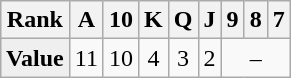<table class="wikitable" align="right">
<tr>
<th>Rank</th>
<th>A</th>
<th>10</th>
<th>K</th>
<th>Q</th>
<th>J</th>
<th>9</th>
<th>8</th>
<th>7</th>
</tr>
<tr align="center">
<td style="background:#efefef;"><strong>Value</strong></td>
<td>11</td>
<td>10</td>
<td>4</td>
<td>3</td>
<td>2</td>
<td colspan=8>–</td>
</tr>
</table>
